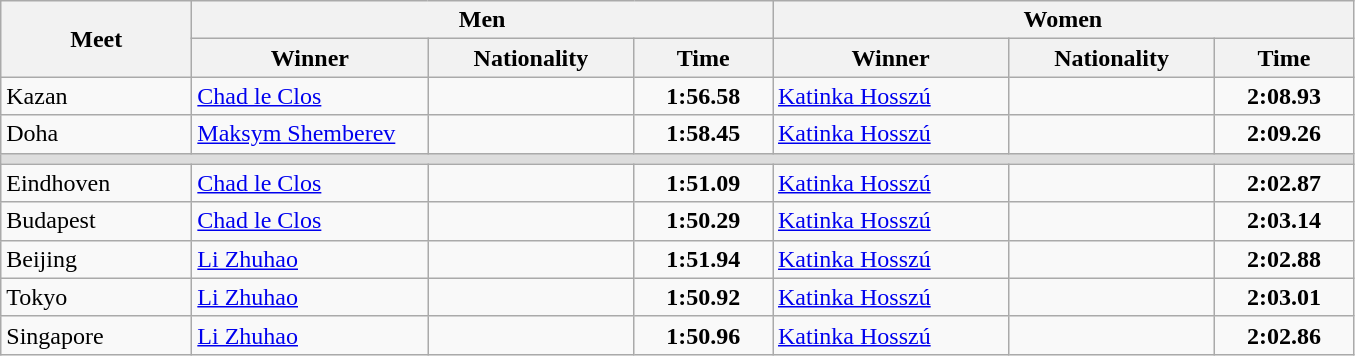<table class="wikitable">
<tr>
<th width=120 rowspan=2>Meet</th>
<th colspan=3>Men</th>
<th colspan=3>Women</th>
</tr>
<tr>
<th width=150>Winner</th>
<th width=130>Nationality</th>
<th width=85>Time</th>
<th width=150>Winner</th>
<th width=130>Nationality</th>
<th width=85>Time</th>
</tr>
<tr>
<td>Kazan</td>
<td><a href='#'>Chad le Clos</a></td>
<td></td>
<td align=center><strong>1:56.58</strong></td>
<td><a href='#'>Katinka Hosszú</a></td>
<td></td>
<td align=center><strong>2:08.93</strong></td>
</tr>
<tr>
<td>Doha</td>
<td><a href='#'>Maksym Shemberev</a></td>
<td></td>
<td align=center><strong>1:58.45</strong></td>
<td><a href='#'>Katinka Hosszú</a></td>
<td></td>
<td align=center><strong>2:09.26</strong></td>
</tr>
<tr bgcolor=#DDDDDD>
<td colspan=7></td>
</tr>
<tr>
<td>Eindhoven</td>
<td><a href='#'>Chad le Clos</a></td>
<td></td>
<td align=center><strong>1:51.09</strong></td>
<td><a href='#'>Katinka Hosszú</a></td>
<td></td>
<td align=center><strong>2:02.87</strong></td>
</tr>
<tr>
<td>Budapest</td>
<td><a href='#'>Chad le Clos</a></td>
<td></td>
<td align=center><strong>1:50.29</strong></td>
<td><a href='#'>Katinka Hosszú</a></td>
<td></td>
<td align=center><strong>2:03.14</strong></td>
</tr>
<tr>
<td>Beijing</td>
<td><a href='#'>Li Zhuhao</a></td>
<td></td>
<td align=center><strong>1:51.94</strong></td>
<td><a href='#'>Katinka Hosszú</a></td>
<td></td>
<td align=center><strong>2:02.88</strong></td>
</tr>
<tr>
<td>Tokyo</td>
<td><a href='#'>Li Zhuhao</a></td>
<td></td>
<td align=center><strong>1:50.92</strong></td>
<td><a href='#'>Katinka Hosszú</a></td>
<td></td>
<td align=center><strong>2:03.01</strong></td>
</tr>
<tr>
<td>Singapore</td>
<td><a href='#'>Li Zhuhao</a></td>
<td></td>
<td align=center><strong>1:50.96</strong></td>
<td><a href='#'>Katinka Hosszú</a></td>
<td></td>
<td align=center><strong>2:02.86</strong></td>
</tr>
</table>
